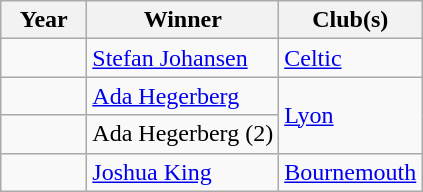<table class="wikitable">
<tr>
<th width="50px">Year</th>
<th>Winner</th>
<th>Club(s)</th>
</tr>
<tr>
<td></td>
<td><a href='#'>Stefan Johansen</a></td>
<td> <a href='#'>Celtic</a></td>
</tr>
<tr>
<td></td>
<td><a href='#'>Ada Hegerberg</a></td>
<td rowspan=2> <a href='#'>Lyon</a></td>
</tr>
<tr>
<td></td>
<td>Ada Hegerberg (2)</td>
</tr>
<tr>
<td></td>
<td><a href='#'>Joshua King</a></td>
<td> <a href='#'>Bournemouth</a></td>
</tr>
</table>
